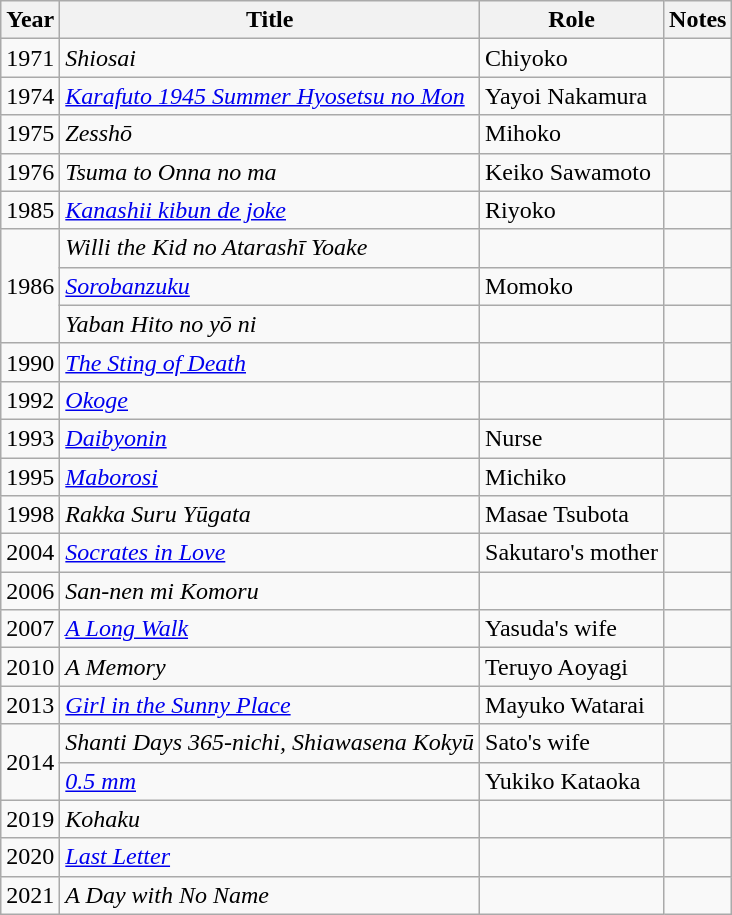<table class="wikitable">
<tr>
<th>Year</th>
<th>Title</th>
<th>Role</th>
<th>Notes</th>
</tr>
<tr>
<td>1971</td>
<td><em>Shiosai</em></td>
<td>Chiyoko</td>
<td></td>
</tr>
<tr>
<td>1974</td>
<td><em><a href='#'>Karafuto 1945 Summer Hyosetsu no Mon</a></em></td>
<td>Yayoi Nakamura</td>
<td></td>
</tr>
<tr>
<td>1975</td>
<td><em>Zesshō</em></td>
<td>Mihoko</td>
<td></td>
</tr>
<tr>
<td>1976</td>
<td><em>Tsuma to Onna no ma</em></td>
<td>Keiko Sawamoto</td>
<td></td>
</tr>
<tr>
<td>1985</td>
<td><em><a href='#'>Kanashii kibun de joke</a></em></td>
<td>Riyoko</td>
<td></td>
</tr>
<tr>
<td rowspan="3">1986</td>
<td><em>Willi the Kid no Atarashī Yoake</em></td>
<td></td>
<td></td>
</tr>
<tr>
<td><em><a href='#'>Sorobanzuku</a></em></td>
<td>Momoko</td>
<td></td>
</tr>
<tr>
<td><em>Yaban Hito no yō ni</em></td>
<td></td>
<td></td>
</tr>
<tr>
<td>1990</td>
<td><em><a href='#'>The Sting of Death</a></em></td>
<td></td>
<td></td>
</tr>
<tr>
<td>1992</td>
<td><em><a href='#'>Okoge</a></em></td>
<td></td>
<td></td>
</tr>
<tr>
<td>1993</td>
<td><em><a href='#'>Daibyonin</a></em></td>
<td>Nurse</td>
<td></td>
</tr>
<tr>
<td>1995</td>
<td><em><a href='#'>Maborosi</a></em></td>
<td>Michiko</td>
<td></td>
</tr>
<tr>
<td>1998</td>
<td><em>Rakka Suru Yūgata</em></td>
<td>Masae Tsubota</td>
<td></td>
</tr>
<tr>
<td>2004</td>
<td><em><a href='#'>Socrates in Love</a></em></td>
<td>Sakutaro's mother</td>
<td></td>
</tr>
<tr>
<td>2006</td>
<td><em>San-nen mi Komoru</em></td>
<td></td>
<td></td>
</tr>
<tr>
<td>2007</td>
<td><em><a href='#'>A Long Walk</a></em></td>
<td>Yasuda's wife</td>
<td></td>
</tr>
<tr>
<td>2010</td>
<td><em>A Memory</em></td>
<td>Teruyo Aoyagi</td>
<td></td>
</tr>
<tr>
<td>2013</td>
<td><em><a href='#'>Girl in the Sunny Place</a></em></td>
<td>Mayuko Watarai</td>
<td></td>
</tr>
<tr>
<td rowspan="2">2014</td>
<td><em>Shanti Days 365-nichi, Shiawasena Kokyū</em></td>
<td>Sato's wife</td>
<td></td>
</tr>
<tr>
<td><em><a href='#'>0.5 mm</a></em></td>
<td>Yukiko Kataoka</td>
<td></td>
</tr>
<tr>
<td>2019</td>
<td><em>Kohaku</em></td>
<td></td>
<td></td>
</tr>
<tr>
<td>2020</td>
<td><em><a href='#'>Last Letter</a></em></td>
<td></td>
<td></td>
</tr>
<tr>
<td>2021</td>
<td><em>A Day with No Name</em></td>
<td></td>
<td></td>
</tr>
</table>
